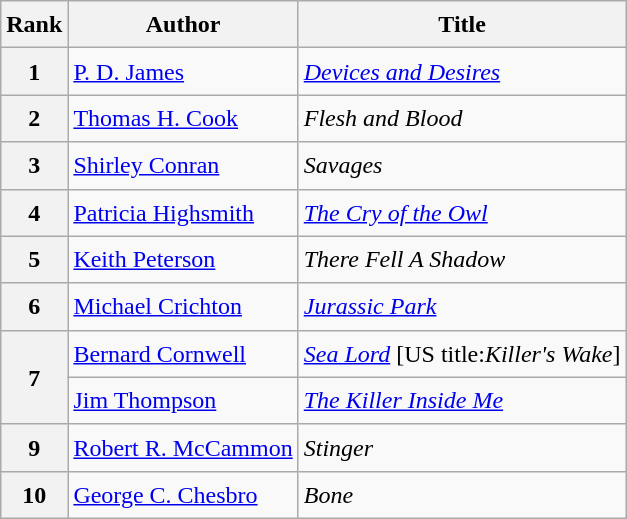<table class="wikitable sortable" style="font-size:1.00em; line-height:1.5em;">
<tr>
<th>Rank</th>
<th>Author</th>
<th>Title</th>
</tr>
<tr>
<th>1</th>
<td><a href='#'>P. D. James</a></td>
<td><em><a href='#'>Devices and Desires</a></em></td>
</tr>
<tr>
<th>2</th>
<td><a href='#'>Thomas H. Cook</a></td>
<td><em>Flesh and Blood</em></td>
</tr>
<tr>
<th>3</th>
<td><a href='#'>Shirley Conran</a></td>
<td><em>Savages</em></td>
</tr>
<tr>
<th>4</th>
<td><a href='#'>Patricia Highsmith</a></td>
<td><em><a href='#'>The Cry of the Owl</a></em></td>
</tr>
<tr>
<th>5</th>
<td><a href='#'>Keith Peterson</a></td>
<td><em>There Fell A Shadow</em></td>
</tr>
<tr>
<th>6</th>
<td><a href='#'>Michael Crichton</a></td>
<td><em><a href='#'>Jurassic Park</a></em></td>
</tr>
<tr>
<th rowspan="2">7</th>
<td><a href='#'>Bernard Cornwell</a></td>
<td><em><a href='#'>Sea Lord</a></em> [US title:<em>Killer's Wake</em>]</td>
</tr>
<tr>
<td><a href='#'>Jim Thompson</a></td>
<td><em><a href='#'>The Killer Inside Me</a></em></td>
</tr>
<tr>
<th>9</th>
<td><a href='#'>Robert R. McCammon</a></td>
<td><em>Stinger</em></td>
</tr>
<tr>
<th>10</th>
<td><a href='#'>George C. Chesbro</a></td>
<td><em>Bone</em></td>
</tr>
</table>
